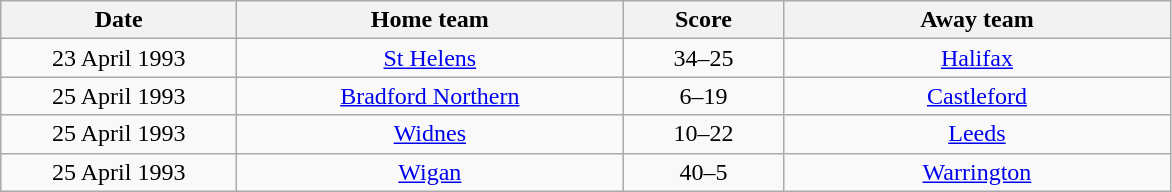<table class="wikitable" style="text-align: center">
<tr>
<th width=150>Date</th>
<th width=250>Home team</th>
<th width=100>Score</th>
<th width=250>Away team</th>
</tr>
<tr>
<td>23 April 1993</td>
<td><a href='#'>St Helens</a></td>
<td>34–25</td>
<td><a href='#'>Halifax</a></td>
</tr>
<tr>
<td>25 April 1993</td>
<td><a href='#'>Bradford Northern</a></td>
<td>6–19</td>
<td><a href='#'>Castleford</a></td>
</tr>
<tr>
<td>25 April 1993</td>
<td><a href='#'>Widnes</a></td>
<td>10–22</td>
<td><a href='#'>Leeds</a></td>
</tr>
<tr>
<td>25 April 1993</td>
<td><a href='#'>Wigan</a></td>
<td>40–5</td>
<td><a href='#'>Warrington</a></td>
</tr>
</table>
